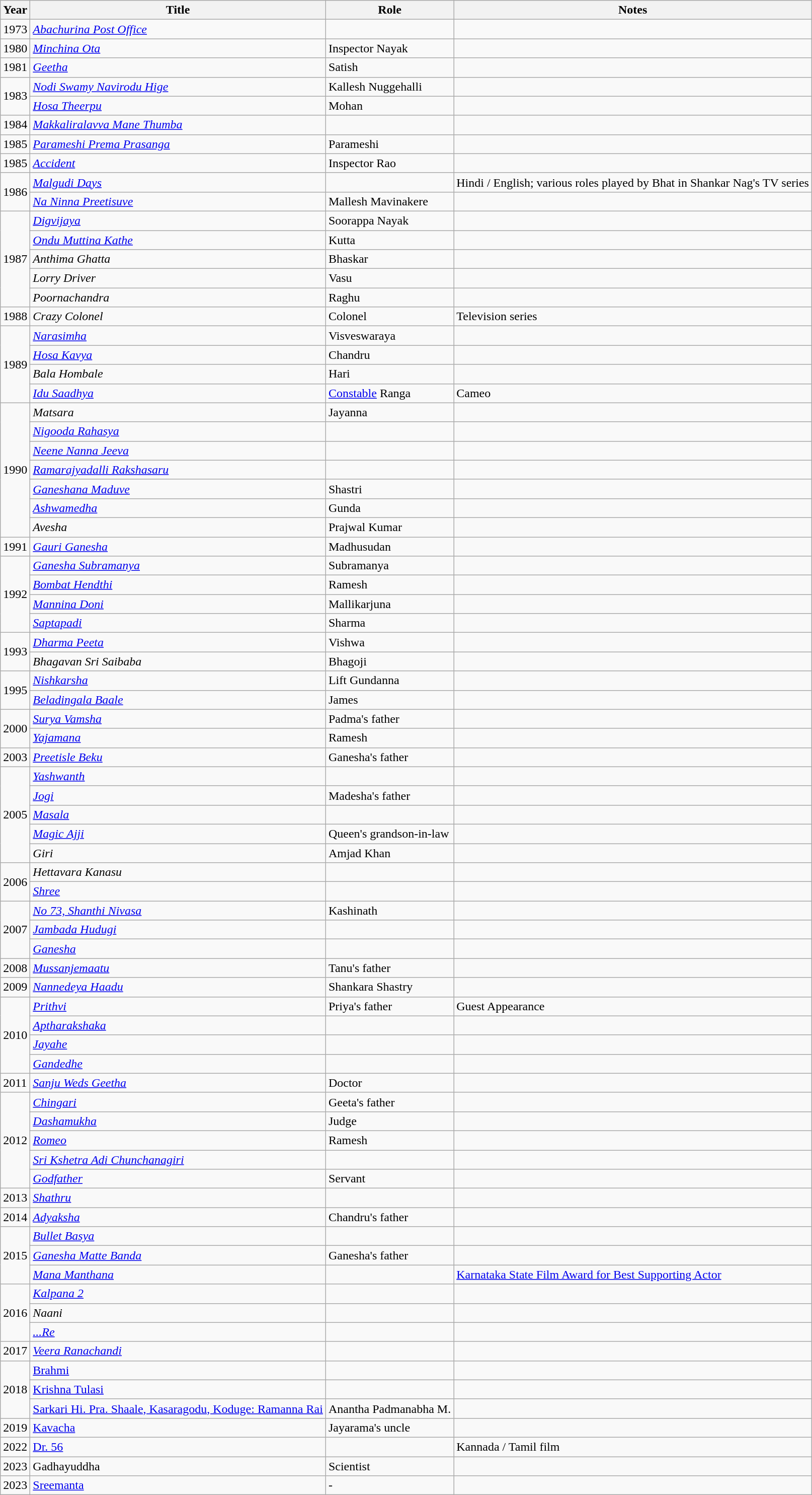<table class="wikitable">
<tr>
<th>Year</th>
<th>Title</th>
<th>Role</th>
<th>Notes</th>
</tr>
<tr>
<td>1973</td>
<td><em><a href='#'>Abachurina Post Office</a></em></td>
<td></td>
<td></td>
</tr>
<tr>
<td>1980</td>
<td><em><a href='#'>Minchina Ota</a></em></td>
<td>Inspector Nayak</td>
<td></td>
</tr>
<tr>
<td>1981</td>
<td><em><a href='#'>Geetha</a></em></td>
<td>Satish</td>
<td></td>
</tr>
<tr>
<td rowspan="2">1983</td>
<td><em><a href='#'>Nodi Swamy Navirodu Hige</a></em></td>
<td>Kallesh Nuggehalli</td>
<td></td>
</tr>
<tr>
<td><em><a href='#'>Hosa Theerpu</a></em></td>
<td>Mohan</td>
<td></td>
</tr>
<tr>
<td>1984</td>
<td><em><a href='#'>Makkaliralavva Mane Thumba</a></em></td>
<td></td>
<td></td>
</tr>
<tr>
<td>1985</td>
<td><em><a href='#'>Parameshi Prema Prasanga</a></em></td>
<td>Parameshi</td>
<td></td>
</tr>
<tr>
<td>1985</td>
<td><em><a href='#'>Accident</a></em></td>
<td>Inspector Rao</td>
<td></td>
</tr>
<tr>
<td rowspan="2">1986</td>
<td><em><a href='#'>Malgudi Days</a></em></td>
<td></td>
<td>Hindi / English; various roles played by Bhat in Shankar Nag's TV series</td>
</tr>
<tr>
<td><em><a href='#'>Na Ninna Preetisuve</a></em></td>
<td>Mallesh Mavinakere</td>
<td></td>
</tr>
<tr>
<td rowspan="5">1987</td>
<td><em><a href='#'>Digvijaya</a></em></td>
<td>Soorappa Nayak</td>
<td></td>
</tr>
<tr>
<td><em><a href='#'>Ondu Muttina Kathe</a></em></td>
<td>Kutta</td>
<td></td>
</tr>
<tr>
<td><em>Anthima Ghatta</em></td>
<td>Bhaskar</td>
<td></td>
</tr>
<tr>
<td><em>Lorry Driver</em></td>
<td>Vasu</td>
<td></td>
</tr>
<tr>
<td><em>Poornachandra</em></td>
<td>Raghu</td>
<td></td>
</tr>
<tr>
<td>1988</td>
<td><em>Crazy Colonel</em></td>
<td>Colonel</td>
<td>Television series</td>
</tr>
<tr>
<td rowspan="4">1989</td>
<td><em><a href='#'>Narasimha</a></em></td>
<td>Visveswaraya</td>
<td></td>
</tr>
<tr>
<td><em><a href='#'>Hosa Kavya</a></em></td>
<td>Chandru</td>
<td></td>
</tr>
<tr>
<td><em>Bala Hombale</em></td>
<td>Hari</td>
<td></td>
</tr>
<tr>
<td><em><a href='#'>Idu Saadhya</a></em></td>
<td><a href='#'>Constable</a> Ranga</td>
<td>Cameo</td>
</tr>
<tr>
<td rowspan="7">1990</td>
<td><em>Matsara</em></td>
<td>Jayanna</td>
<td></td>
</tr>
<tr>
<td><em><a href='#'>Nigooda Rahasya</a></em></td>
<td></td>
<td></td>
</tr>
<tr>
<td><em><a href='#'>Neene Nanna Jeeva</a></em></td>
<td></td>
<td></td>
</tr>
<tr>
<td><em><a href='#'>Ramarajyadalli Rakshasaru</a></em></td>
<td></td>
<td></td>
</tr>
<tr>
<td><em><a href='#'>Ganeshana Maduve</a></em></td>
<td>Shastri</td>
<td></td>
</tr>
<tr>
<td><em><a href='#'>Ashwamedha</a></em></td>
<td>Gunda</td>
<td></td>
</tr>
<tr>
<td><em>Avesha</em></td>
<td>Prajwal Kumar</td>
<td></td>
</tr>
<tr>
<td>1991</td>
<td><em><a href='#'>Gauri Ganesha</a></em></td>
<td>Madhusudan</td>
<td></td>
</tr>
<tr>
<td rowspan="4">1992</td>
<td><em><a href='#'>Ganesha Subramanya</a></em></td>
<td>Subramanya</td>
<td></td>
</tr>
<tr>
<td><em><a href='#'>Bombat Hendthi</a></em></td>
<td>Ramesh</td>
<td></td>
</tr>
<tr>
<td><em><a href='#'>Mannina Doni</a></em></td>
<td>Mallikarjuna</td>
<td></td>
</tr>
<tr>
<td><em><a href='#'>Saptapadi</a></em></td>
<td>Sharma</td>
<td></td>
</tr>
<tr>
<td rowspan="2">1993</td>
<td><em><a href='#'>Dharma Peeta</a></em></td>
<td>Vishwa</td>
<td></td>
</tr>
<tr>
<td><em>Bhagavan Sri Saibaba</em></td>
<td>Bhagoji</td>
<td></td>
</tr>
<tr>
<td rowspan="2">1995</td>
<td><em><a href='#'>Nishkarsha</a></em></td>
<td>Lift Gundanna</td>
<td></td>
</tr>
<tr>
<td><em><a href='#'>Beladingala Baale</a></em></td>
<td>James</td>
<td></td>
</tr>
<tr>
<td rowspan="2">2000</td>
<td><em><a href='#'>Surya Vamsha</a></em></td>
<td>Padma's father</td>
<td></td>
</tr>
<tr>
<td><em><a href='#'>Yajamana</a></em></td>
<td>Ramesh</td>
<td></td>
</tr>
<tr>
<td>2003</td>
<td><em><a href='#'>Preetisle Beku</a></em></td>
<td>Ganesha's father</td>
<td></td>
</tr>
<tr>
<td rowspan="5">2005</td>
<td><em><a href='#'>Yashwanth</a></em></td>
<td></td>
<td></td>
</tr>
<tr>
<td><em><a href='#'>Jogi</a></em></td>
<td>Madesha's father</td>
<td></td>
</tr>
<tr>
<td><em><a href='#'>Masala</a></em></td>
<td></td>
<td></td>
</tr>
<tr>
<td><em><a href='#'>Magic Ajji</a></em></td>
<td>Queen's grandson-in-law</td>
<td></td>
</tr>
<tr>
<td><em>Giri</em></td>
<td>Amjad Khan</td>
<td></td>
</tr>
<tr>
<td rowspan="2">2006</td>
<td><em>Hettavara Kanasu</em></td>
<td></td>
<td></td>
</tr>
<tr>
<td><em><a href='#'>Shree</a></em></td>
<td></td>
<td></td>
</tr>
<tr>
<td rowspan="3">2007</td>
<td><em><a href='#'>No 73, Shanthi Nivasa</a></em></td>
<td>Kashinath</td>
<td></td>
</tr>
<tr>
<td><em><a href='#'>Jambada Hudugi</a></em></td>
<td></td>
<td></td>
</tr>
<tr>
<td><em><a href='#'>Ganesha</a></em></td>
<td></td>
<td></td>
</tr>
<tr>
<td>2008</td>
<td><em><a href='#'>Mussanjemaatu</a></em></td>
<td>Tanu's father</td>
<td></td>
</tr>
<tr>
<td>2009</td>
<td><em><a href='#'>Nannedeya Haadu</a></em></td>
<td>Shankara Shastry</td>
<td></td>
</tr>
<tr>
<td rowspan="4">2010</td>
<td><em><a href='#'>Prithvi</a></em></td>
<td>Priya's father</td>
<td>Guest Appearance</td>
</tr>
<tr>
<td><em><a href='#'>Aptharakshaka</a></em></td>
<td></td>
<td></td>
</tr>
<tr>
<td><em><a href='#'>Jayahe</a></em></td>
<td></td>
<td></td>
</tr>
<tr>
<td><em><a href='#'>Gandedhe</a></em></td>
<td></td>
<td></td>
</tr>
<tr>
<td>2011</td>
<td><em><a href='#'>Sanju Weds Geetha</a></em></td>
<td>Doctor</td>
<td></td>
</tr>
<tr>
<td rowspan="5">2012</td>
<td><em><a href='#'>Chingari</a></em></td>
<td>Geeta's father</td>
<td></td>
</tr>
<tr>
<td><em><a href='#'>Dashamukha</a></em></td>
<td>Judge</td>
<td></td>
</tr>
<tr>
<td><em><a href='#'>Romeo</a></em></td>
<td>Ramesh</td>
<td></td>
</tr>
<tr>
<td><em><a href='#'>Sri Kshetra Adi Chunchanagiri</a></em></td>
<td></td>
<td></td>
</tr>
<tr>
<td><em><a href='#'>Godfather</a></em></td>
<td>Servant</td>
<td></td>
</tr>
<tr>
<td>2013</td>
<td><em><a href='#'>Shathru</a></em></td>
<td></td>
<td></td>
</tr>
<tr>
<td>2014</td>
<td><em><a href='#'>Adyaksha</a></em></td>
<td>Chandru's father</td>
<td></td>
</tr>
<tr>
<td rowspan="3">2015</td>
<td><em><a href='#'>Bullet Basya</a></em></td>
<td></td>
<td></td>
</tr>
<tr>
<td><em><a href='#'>Ganesha Matte Banda</a></em></td>
<td>Ganesha's father</td>
<td></td>
</tr>
<tr>
<td><em><a href='#'>Mana Manthana</a></em></td>
<td></td>
<td><a href='#'>Karnataka State Film Award for Best Supporting Actor</a></td>
</tr>
<tr>
<td rowspan="3">2016</td>
<td><em><a href='#'>Kalpana 2</a></em></td>
<td></td>
<td></td>
</tr>
<tr>
<td><em>Naani</em></td>
<td></td>
<td></td>
</tr>
<tr>
<td><em><a href='#'>...Re</a></em></td>
<td></td>
<td></td>
</tr>
<tr>
<td>2017</td>
<td><em><a href='#'>Veera Ranachandi</a></td>
<td></td>
<td></td>
</tr>
<tr>
<td rowspan="3">2018</td>
<td></em><a href='#'>Brahmi</a><em></td>
<td></td>
<td></td>
</tr>
<tr>
<td></em><a href='#'>Krishna Tulasi</a><em></td>
<td></td>
<td></td>
</tr>
<tr>
<td></em><a href='#'>Sarkari Hi. Pra. Shaale, Kasaragodu, Koduge: Ramanna Rai</a><em></td>
<td>Anantha Padmanabha M.</td>
<td></td>
</tr>
<tr>
<td>2019</td>
<td></em><a href='#'>Kavacha</a><em></td>
<td>Jayarama's uncle</td>
<td></td>
</tr>
<tr>
<td>2022</td>
<td></em><a href='#'>Dr. 56</a><em></td>
<td></td>
<td>Kannada / Tamil film</td>
</tr>
<tr>
<td>2023</td>
<td></em>Gadhayuddha<em></td>
<td>Scientist</td>
<td></td>
</tr>
<tr>
<td>2023</td>
<td></em><a href='#'>Sreemanta</a><em></td>
<td>-</td>
<td></td>
</tr>
</table>
